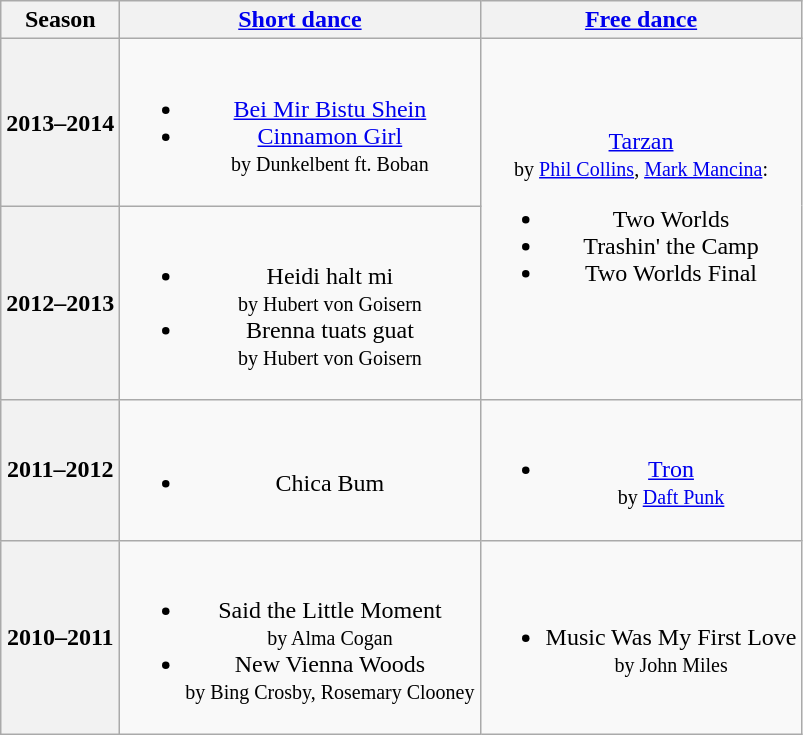<table class=wikitable style=text-align:center>
<tr>
<th>Season</th>
<th><a href='#'>Short dance</a></th>
<th><a href='#'>Free dance</a></th>
</tr>
<tr>
<th>2013–2014 <br> </th>
<td><br><ul><li> <a href='#'>Bei Mir Bistu Shein</a></li><li> <a href='#'>Cinnamon Girl</a> <br><small> by Dunkelbent ft. Boban </small></li></ul></td>
<td rowspan=2><a href='#'>Tarzan</a> <br><small> by <a href='#'>Phil Collins</a>, <a href='#'>Mark Mancina</a>: </small><br><ul><li>Two Worlds</li><li>Trashin' the Camp</li><li>Two Worlds Final</li></ul></td>
</tr>
<tr>
<th>2012–2013 <br> </th>
<td><br><ul><li>Heidi halt mi <br><small> by Hubert von Goisern </small></li><li>Brenna tuats guat <br><small> by Hubert von Goisern </small></li></ul></td>
</tr>
<tr>
<th>2011–2012 <br> </th>
<td><br><ul><li>Chica Bum</li></ul></td>
<td><br><ul><li><a href='#'>Tron</a> <br><small> by <a href='#'>Daft Punk</a> </small></li></ul></td>
</tr>
<tr>
<th>2010–2011 <br> </th>
<td><br><ul><li>Said the Little Moment <br><small> by Alma Cogan </small></li><li>New Vienna Woods <br><small> by Bing Crosby, Rosemary Clooney </small></li></ul></td>
<td><br><ul><li>Music Was My First Love <br><small> by John Miles </small></li></ul></td>
</tr>
</table>
